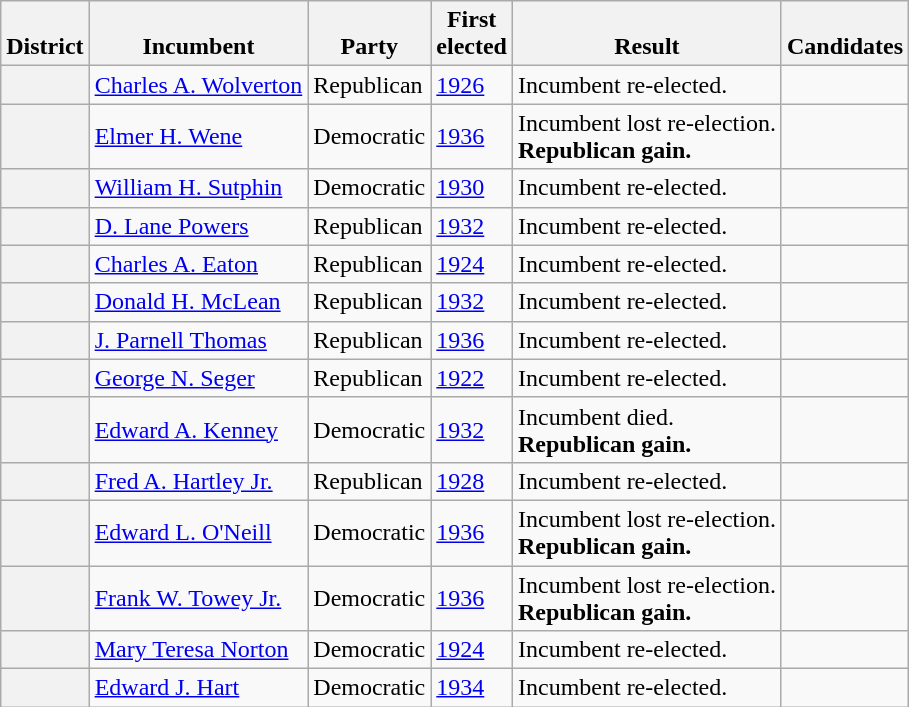<table class=wikitable>
<tr valign=bottom>
<th>District</th>
<th>Incumbent</th>
<th>Party</th>
<th>First<br>elected</th>
<th>Result</th>
<th>Candidates</th>
</tr>
<tr>
<th></th>
<td><a href='#'>Charles A. Wolverton</a></td>
<td>Republican</td>
<td><a href='#'>1926</a></td>
<td>Incumbent re-elected.</td>
<td nowrap></td>
</tr>
<tr>
<th></th>
<td><a href='#'>Elmer H. Wene</a></td>
<td>Democratic</td>
<td><a href='#'>1936</a></td>
<td>Incumbent lost re-election.<br><strong>Republican gain.</strong></td>
<td nowrap></td>
</tr>
<tr>
<th></th>
<td><a href='#'>William H. Sutphin</a></td>
<td>Democratic</td>
<td><a href='#'>1930</a></td>
<td>Incumbent re-elected.</td>
<td nowrap></td>
</tr>
<tr>
<th></th>
<td><a href='#'>D. Lane Powers</a></td>
<td>Republican</td>
<td><a href='#'>1932</a></td>
<td>Incumbent re-elected.</td>
<td nowrap></td>
</tr>
<tr>
<th></th>
<td><a href='#'>Charles A. Eaton</a></td>
<td>Republican</td>
<td><a href='#'>1924</a></td>
<td>Incumbent re-elected.</td>
<td nowrap></td>
</tr>
<tr>
<th></th>
<td><a href='#'>Donald H. McLean</a></td>
<td>Republican</td>
<td><a href='#'>1932</a></td>
<td>Incumbent re-elected.</td>
<td nowrap></td>
</tr>
<tr>
<th></th>
<td><a href='#'>J. Parnell Thomas</a></td>
<td>Republican</td>
<td><a href='#'>1936</a></td>
<td>Incumbent re-elected.</td>
<td nowrap></td>
</tr>
<tr>
<th></th>
<td><a href='#'>George N. Seger</a></td>
<td>Republican</td>
<td><a href='#'>1922</a></td>
<td>Incumbent re-elected.</td>
<td nowrap></td>
</tr>
<tr>
<th></th>
<td><a href='#'>Edward A. Kenney</a></td>
<td>Democratic</td>
<td><a href='#'>1932</a></td>
<td>Incumbent died.<br><strong>Republican gain.</strong></td>
<td nowrap></td>
</tr>
<tr>
<th></th>
<td><a href='#'>Fred A. Hartley Jr.</a></td>
<td>Republican</td>
<td><a href='#'>1928</a></td>
<td>Incumbent re-elected.</td>
<td nowrap></td>
</tr>
<tr>
<th></th>
<td><a href='#'>Edward L. O'Neill</a></td>
<td>Democratic</td>
<td><a href='#'>1936</a></td>
<td>Incumbent lost re-election.<br><strong>Republican gain.</strong></td>
<td nowrap></td>
</tr>
<tr>
<th></th>
<td><a href='#'>Frank W. Towey Jr.</a></td>
<td>Democratic</td>
<td><a href='#'>1936</a></td>
<td>Incumbent lost re-election.<br><strong>Republican gain.</strong></td>
<td nowrap></td>
</tr>
<tr>
<th></th>
<td><a href='#'>Mary Teresa Norton</a></td>
<td>Democratic</td>
<td><a href='#'>1924</a></td>
<td>Incumbent re-elected.</td>
<td nowrap></td>
</tr>
<tr>
<th></th>
<td><a href='#'>Edward J. Hart</a></td>
<td>Democratic</td>
<td><a href='#'>1934</a></td>
<td>Incumbent re-elected.</td>
<td nowrap></td>
</tr>
</table>
